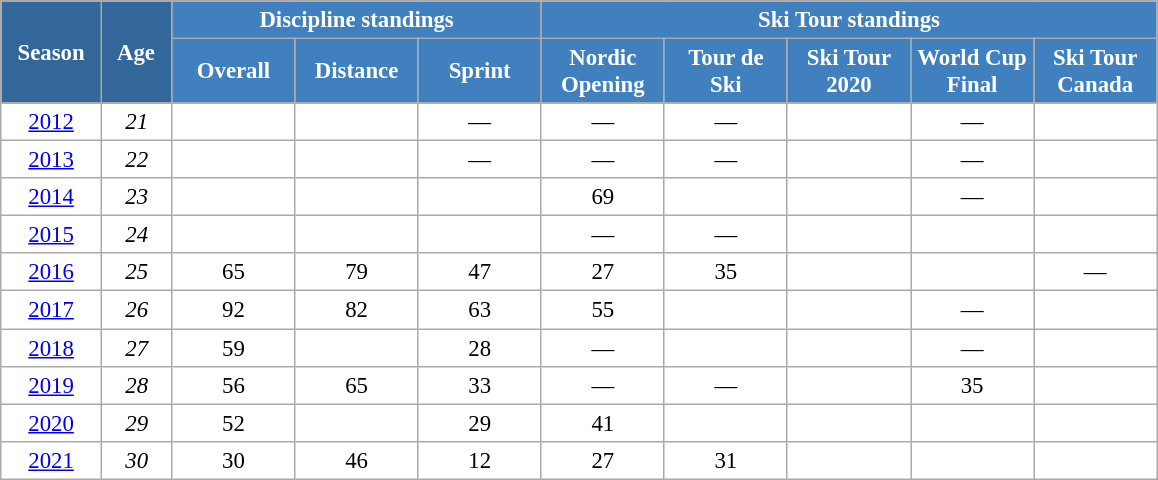<table class="wikitable" style="font-size:95%; text-align:center; border:grey solid 1px; border-collapse:collapse; background:#ffffff;">
<tr>
<th style="background-color:#369; color:white; width:60px;" rowspan="2"> Season </th>
<th style="background-color:#369; color:white; width:40px;" rowspan="2"> Age </th>
<th style="background-color:#4180be; color:white;" colspan="3">Discipline standings</th>
<th style="background-color:#4180be; color:white;" colspan="5">Ski Tour standings</th>
</tr>
<tr>
<th style="background-color:#4180be; color:white; width:75px;">Overall</th>
<th style="background-color:#4180be; color:white; width:75px;">Distance</th>
<th style="background-color:#4180be; color:white; width:75px;">Sprint</th>
<th style="background-color:#4180be; color:white; width:75px;">Nordic<br>Opening</th>
<th style="background-color:#4180be; color:white; width:75px;">Tour de<br>Ski</th>
<th style="background-color:#4180be; color:white; width:75px;">Ski Tour<br>2020</th>
<th style="background-color:#4180be; color:white; width:75px;">World Cup<br>Final</th>
<th style="background-color:#4180be; color:white; width:75px;">Ski Tour<br>Canada</th>
</tr>
<tr>
<td><a href='#'>2012</a></td>
<td><em>21</em></td>
<td></td>
<td></td>
<td>—</td>
<td>—</td>
<td>—</td>
<td></td>
<td>—</td>
<td></td>
</tr>
<tr>
<td><a href='#'>2013</a></td>
<td><em>22</em></td>
<td></td>
<td></td>
<td>—</td>
<td>—</td>
<td>—</td>
<td></td>
<td>—</td>
<td></td>
</tr>
<tr>
<td><a href='#'>2014</a></td>
<td><em>23</em></td>
<td></td>
<td></td>
<td></td>
<td>69</td>
<td></td>
<td></td>
<td>—</td>
<td></td>
</tr>
<tr>
<td><a href='#'>2015</a></td>
<td><em>24</em></td>
<td></td>
<td></td>
<td></td>
<td>—</td>
<td>—</td>
<td></td>
<td></td>
<td></td>
</tr>
<tr>
<td><a href='#'>2016</a></td>
<td><em>25</em></td>
<td>65</td>
<td>79</td>
<td>47</td>
<td>27</td>
<td>35</td>
<td></td>
<td></td>
<td>—</td>
</tr>
<tr>
<td><a href='#'>2017</a></td>
<td><em>26</em></td>
<td>92</td>
<td>82</td>
<td>63</td>
<td>55</td>
<td></td>
<td></td>
<td>—</td>
<td></td>
</tr>
<tr>
<td><a href='#'>2018</a></td>
<td><em>27</em></td>
<td>59</td>
<td></td>
<td>28</td>
<td>—</td>
<td></td>
<td></td>
<td>—</td>
<td></td>
</tr>
<tr>
<td><a href='#'>2019</a></td>
<td><em>28</em></td>
<td>56</td>
<td>65</td>
<td>33</td>
<td>—</td>
<td>—</td>
<td></td>
<td>35</td>
<td></td>
</tr>
<tr>
<td><a href='#'>2020</a></td>
<td><em>29</em></td>
<td>52</td>
<td></td>
<td>29</td>
<td>41</td>
<td></td>
<td></td>
<td></td>
<td></td>
</tr>
<tr>
<td><a href='#'>2021</a></td>
<td><em>30</em></td>
<td>30</td>
<td>46</td>
<td>12</td>
<td>27</td>
<td>31</td>
<td></td>
<td></td>
<td></td>
</tr>
</table>
